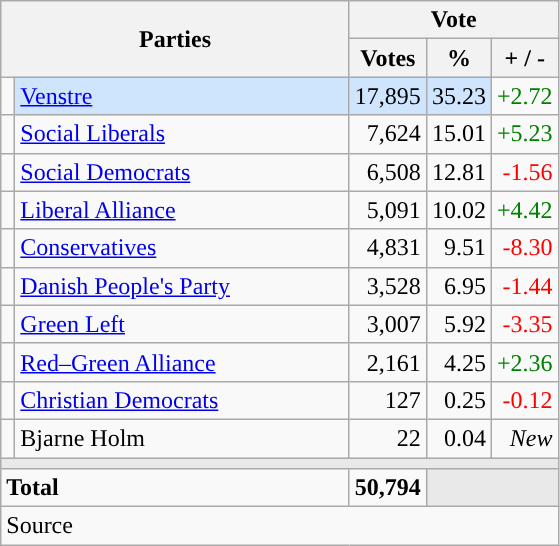<table class="wikitable" style="text-align:right;">
<tr>
<th style="text-align:centre;" rowspan="2" colspan="2" width="225">Parties</th>
<th colspan="3">Vote</th>
</tr>
<tr>
<th width="15">Votes</th>
<th width="15">%</th>
<th width="15">+ / -</th>
</tr>
<tr>
<td width="2" style="color:inherit;background:"></td>
<td bgcolor=#cfe5fe  align="left"><a href='#'>Venstre</a></td>
<td bgcolor=#cfe5fe>17,895</td>
<td bgcolor=#cfe5fe>35.23</td>
<td style=color:green;>+2.72</td>
</tr>
<tr>
<td width="2" style="color:inherit;background:"></td>
<td align="left"><a href='#'>Social Liberals</a></td>
<td>7,624</td>
<td>15.01</td>
<td style=color:green;>+5.23</td>
</tr>
<tr>
<td width="2" style="color:inherit;background:"></td>
<td align="left"><a href='#'>Social Democrats</a></td>
<td>6,508</td>
<td>12.81</td>
<td style=color:red;>-1.56</td>
</tr>
<tr>
<td width="2" style="color:inherit;background:"></td>
<td align="left"><a href='#'>Liberal Alliance</a></td>
<td>5,091</td>
<td>10.02</td>
<td style=color:green;>+4.42</td>
</tr>
<tr>
<td width="2" style="color:inherit;background:"></td>
<td align="left"><a href='#'>Conservatives</a></td>
<td>4,831</td>
<td>9.51</td>
<td style=color:red;>-8.30</td>
</tr>
<tr>
<td width="2" style="color:inherit;background:"></td>
<td align="left"><a href='#'>Danish People's Party</a></td>
<td>3,528</td>
<td>6.95</td>
<td style=color:red;>-1.44</td>
</tr>
<tr>
<td width="2" style="color:inherit;background:"></td>
<td align="left"><a href='#'>Green Left</a></td>
<td>3,007</td>
<td>5.92</td>
<td style=color:red;>-3.35</td>
</tr>
<tr>
<td width="2" style="color:inherit;background:"></td>
<td align="left"><a href='#'>Red–Green Alliance</a></td>
<td>2,161</td>
<td>4.25</td>
<td style=color:green;>+2.36</td>
</tr>
<tr>
<td width="2" style="color:inherit;background:"></td>
<td align="left"><a href='#'>Christian Democrats</a></td>
<td>127</td>
<td>0.25</td>
<td style=color:red;>-0.12</td>
</tr>
<tr>
<td width="2" style="color:inherit;background:"></td>
<td align="left">Bjarne Holm</td>
<td>22</td>
<td>0.04</td>
<td><em>New</em></td>
</tr>
<tr>
<td colspan="7" bgcolor="#E9E9E9"></td>
</tr>
<tr>
<td align="left" colspan="2"><strong>Total</strong></td>
<td><strong>50,794</strong></td>
<td bgcolor="#E9E9E9" colspan="2"></td>
</tr>
<tr>
<td align="left" colspan="6">Source</td>
</tr>
</table>
